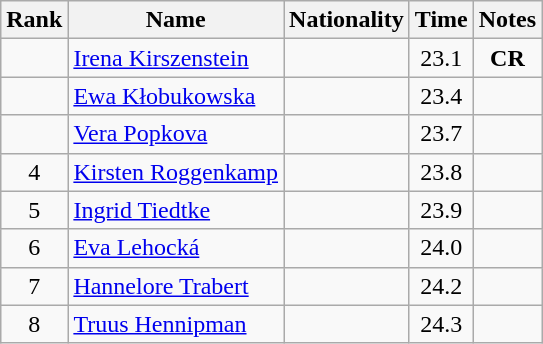<table class="wikitable sortable" style="text-align:center">
<tr>
<th>Rank</th>
<th>Name</th>
<th>Nationality</th>
<th>Time</th>
<th>Notes</th>
</tr>
<tr>
<td></td>
<td align=left><a href='#'>Irena Kirszenstein</a></td>
<td align=left></td>
<td>23.1</td>
<td><strong>CR</strong></td>
</tr>
<tr>
<td></td>
<td align=left><a href='#'>Ewa Kłobukowska</a></td>
<td align=left></td>
<td>23.4</td>
<td></td>
</tr>
<tr>
<td></td>
<td align=left><a href='#'>Vera Popkova</a></td>
<td align=left></td>
<td>23.7</td>
<td></td>
</tr>
<tr>
<td>4</td>
<td align=left><a href='#'>Kirsten Roggenkamp</a></td>
<td align=left></td>
<td>23.8</td>
<td></td>
</tr>
<tr>
<td>5</td>
<td align=left><a href='#'>Ingrid Tiedtke</a></td>
<td align=left></td>
<td>23.9</td>
<td></td>
</tr>
<tr>
<td>6</td>
<td align=left><a href='#'>Eva Lehocká</a></td>
<td align=left></td>
<td>24.0</td>
<td></td>
</tr>
<tr>
<td>7</td>
<td align=left><a href='#'>Hannelore Trabert</a></td>
<td align=left></td>
<td>24.2</td>
<td></td>
</tr>
<tr>
<td>8</td>
<td align=left><a href='#'>Truus Hennipman</a></td>
<td align=left></td>
<td>24.3</td>
<td></td>
</tr>
</table>
